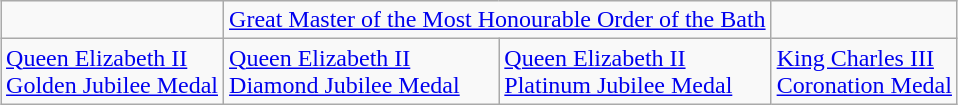<table class="wikitable" style="margin:auto;">
<tr>
<td></td>
<td colspan="2"><a href='#'>Great Master of the Most Honourable Order of the Bath</a></td>
<td></td>
</tr>
<tr>
<td><a href='#'>Queen Elizabeth II<br>Golden Jubilee Medal</a></td>
<td><a href='#'>Queen Elizabeth II<br>Diamond Jubilee Medal</a></td>
<td><a href='#'>Queen Elizabeth II<br>Platinum Jubilee Medal</a></td>
<td><a href='#'>King Charles III<br>Coronation Medal</a></td>
</tr>
</table>
